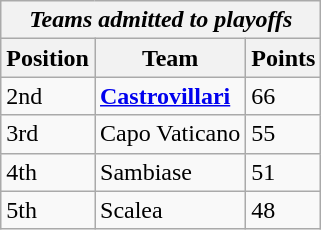<table class="wikitable">
<tr>
<th colspan="3"><em>Teams admitted to playoffs</em></th>
</tr>
<tr>
<th>Position</th>
<th>Team</th>
<th>Points</th>
</tr>
<tr>
<td>2nd</td>
<td><strong><a href='#'>Castrovillari</a></strong></td>
<td>66</td>
</tr>
<tr>
<td>3rd</td>
<td>Capo Vaticano</td>
<td>55</td>
</tr>
<tr>
<td>4th</td>
<td>Sambiase</td>
<td>51</td>
</tr>
<tr>
<td>5th</td>
<td>Scalea</td>
<td>48</td>
</tr>
</table>
